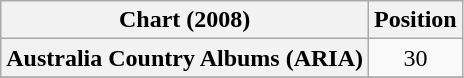<table class="wikitable sortable plainrowheaders" style="text-align:center">
<tr>
<th scope="col">Chart (2008)</th>
<th scope="col">Position</th>
</tr>
<tr>
<th scope="row">Australia Country Albums (ARIA) </th>
<td>30</td>
</tr>
<tr>
</tr>
</table>
